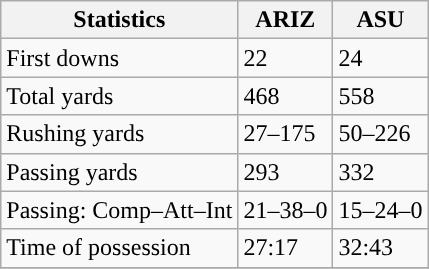<table class="wikitable" style="float: left;">
<tr>
<th>Statistics</th>
<th>ARIZ</th>
<th>ASU</th>
</tr>
<tr>
<td>First downs</td>
<td>22</td>
<td>24</td>
</tr>
<tr>
<td>Total yards</td>
<td>468</td>
<td>558</td>
</tr>
<tr>
<td>Rushing yards</td>
<td>27–175</td>
<td>50–226</td>
</tr>
<tr>
<td>Passing yards</td>
<td>293</td>
<td>332</td>
</tr>
<tr>
<td>Passing: Comp–Att–Int</td>
<td>21–38–0</td>
<td>15–24–0</td>
</tr>
<tr>
<td>Time of possession</td>
<td>27:17</td>
<td>32:43</td>
</tr>
<tr>
</tr>
</table>
